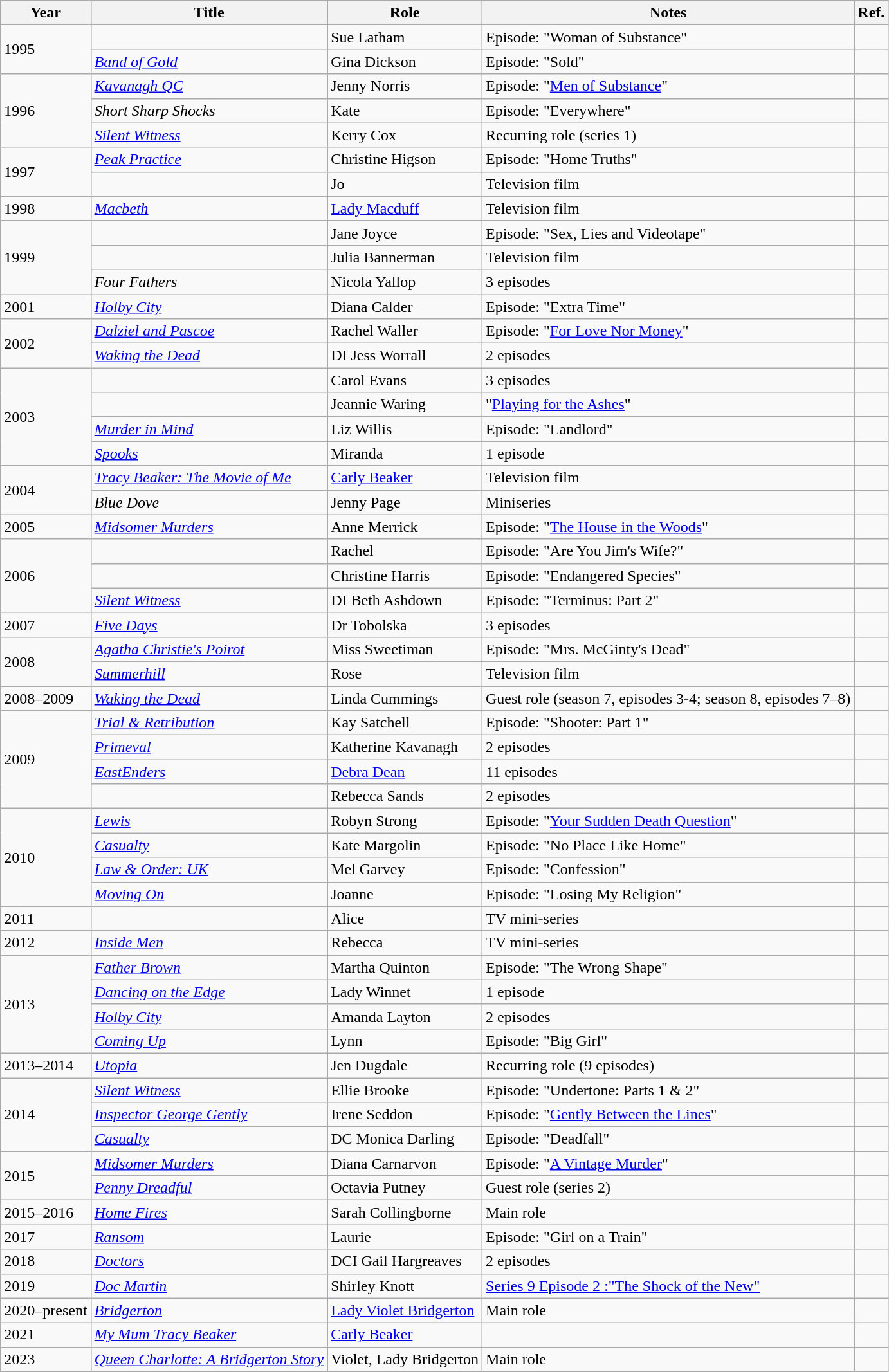<table class="wikitable sortable">
<tr>
<th>Year</th>
<th>Title</th>
<th>Role</th>
<th class="unsortable">Notes</th>
<th>Ref.</th>
</tr>
<tr>
<td rowspan=2>1995</td>
<td><em></em></td>
<td>Sue Latham</td>
<td>Episode: "Woman of Substance"</td>
<td></td>
</tr>
<tr>
<td><em><a href='#'>Band of Gold</a></em></td>
<td>Gina Dickson</td>
<td>Episode: "Sold"</td>
<td></td>
</tr>
<tr>
<td rowspan=3>1996</td>
<td><em><a href='#'>Kavanagh QC</a></em></td>
<td>Jenny Norris</td>
<td>Episode: "<a href='#'>Men of Substance</a>"</td>
<td></td>
</tr>
<tr>
<td><em>Short Sharp Shocks</em></td>
<td>Kate</td>
<td>Episode: "Everywhere"</td>
<td></td>
</tr>
<tr>
<td><em><a href='#'>Silent Witness</a></em></td>
<td>Kerry Cox</td>
<td>Recurring role (series 1)</td>
<td></td>
</tr>
<tr>
<td rowspan="2">1997</td>
<td><em><a href='#'>Peak Practice</a></em></td>
<td>Christine Higson</td>
<td>Episode: "Home Truths"</td>
<td></td>
</tr>
<tr>
<td><em></em></td>
<td>Jo</td>
<td>Television film</td>
<td></td>
</tr>
<tr>
<td>1998</td>
<td><em><a href='#'>Macbeth</a></em></td>
<td><a href='#'>Lady Macduff</a></td>
<td>Television film</td>
<td></td>
</tr>
<tr>
<td rowspan=3>1999</td>
<td><em></em></td>
<td>Jane Joyce</td>
<td>Episode: "Sex, Lies and Videotape"</td>
<td></td>
</tr>
<tr>
<td><em></em></td>
<td>Julia Bannerman</td>
<td>Television film</td>
<td></td>
</tr>
<tr>
<td><em>Four Fathers</em></td>
<td>Nicola Yallop</td>
<td>3 episodes</td>
<td></td>
</tr>
<tr>
<td>2001</td>
<td><em><a href='#'>Holby City</a></em></td>
<td>Diana Calder</td>
<td>Episode: "Extra Time"</td>
<td></td>
</tr>
<tr>
<td rowspan=2>2002</td>
<td><em><a href='#'>Dalziel and Pascoe</a></em></td>
<td>Rachel Waller</td>
<td>Episode:  "<a href='#'>For Love Nor Money</a>"</td>
<td></td>
</tr>
<tr>
<td><em><a href='#'>Waking the Dead</a></em></td>
<td>DI Jess Worrall</td>
<td>2 episodes</td>
<td></td>
</tr>
<tr>
<td rowspan=4>2003</td>
<td><em></em></td>
<td>Carol Evans</td>
<td>3 episodes</td>
<td></td>
</tr>
<tr>
<td><em></em></td>
<td>Jeannie Waring</td>
<td>"<a href='#'>Playing for the Ashes</a>"</td>
<td></td>
</tr>
<tr>
<td><em><a href='#'>Murder in Mind</a></em></td>
<td>Liz Willis</td>
<td>Episode: "Landlord"</td>
<td></td>
</tr>
<tr>
<td><em><a href='#'>Spooks</a></em></td>
<td>Miranda</td>
<td>1 episode</td>
<td></td>
</tr>
<tr>
<td rowspan=2>2004</td>
<td><em><a href='#'>Tracy Beaker: The Movie of Me</a></em></td>
<td><a href='#'>Carly Beaker</a></td>
<td>Television film</td>
<td></td>
</tr>
<tr>
<td><em>Blue Dove</em></td>
<td>Jenny Page</td>
<td>Miniseries</td>
<td></td>
</tr>
<tr>
<td>2005</td>
<td><em><a href='#'>Midsomer Murders</a></em></td>
<td>Anne Merrick</td>
<td>Episode: "<a href='#'>The House in the Woods</a>"</td>
<td></td>
</tr>
<tr>
<td rowspan=3>2006</td>
<td><em></em></td>
<td>Rachel</td>
<td>Episode: "Are You Jim's Wife?"</td>
<td></td>
</tr>
<tr>
<td><em></em></td>
<td>Christine Harris</td>
<td>Episode: "Endangered Species"</td>
<td></td>
</tr>
<tr>
<td><em><a href='#'>Silent Witness</a></em></td>
<td>DI Beth Ashdown</td>
<td>Episode: "Terminus: Part 2"</td>
<td></td>
</tr>
<tr>
<td>2007</td>
<td><em><a href='#'>Five Days</a></em></td>
<td>Dr Tobolska</td>
<td>3 episodes</td>
<td></td>
</tr>
<tr>
<td rowspan=2>2008</td>
<td><em><a href='#'>Agatha Christie's Poirot</a></em></td>
<td>Miss Sweetiman</td>
<td>Episode: "Mrs. McGinty's Dead"</td>
<td></td>
</tr>
<tr>
<td><em><a href='#'>Summerhill</a></em></td>
<td>Rose</td>
<td>Television film</td>
<td></td>
</tr>
<tr>
<td>2008–2009</td>
<td><em><a href='#'>Waking the Dead</a></em></td>
<td>Linda Cummings</td>
<td>Guest role (season 7, episodes 3-4; season 8, episodes 7–8)</td>
<td></td>
</tr>
<tr>
<td rowspan=4>2009</td>
<td><em><a href='#'>Trial & Retribution</a></em></td>
<td>Kay Satchell</td>
<td>Episode: "Shooter: Part 1"</td>
<td></td>
</tr>
<tr>
<td><em><a href='#'>Primeval</a></em></td>
<td>Katherine Kavanagh</td>
<td>2 episodes</td>
<td></td>
</tr>
<tr>
<td><em><a href='#'>EastEnders</a></em></td>
<td><a href='#'>Debra Dean</a></td>
<td>11 episodes</td>
<td></td>
</tr>
<tr>
<td><em></em></td>
<td>Rebecca Sands</td>
<td>2 episodes</td>
<td></td>
</tr>
<tr>
<td rowspan=4>2010</td>
<td><em><a href='#'>Lewis</a></em></td>
<td>Robyn Strong</td>
<td>Episode: "<a href='#'>Your Sudden Death Question</a>"</td>
<td></td>
</tr>
<tr>
<td><em><a href='#'>Casualty</a></em></td>
<td>Kate Margolin</td>
<td>Episode: "No Place Like Home"</td>
<td></td>
</tr>
<tr>
<td><em><a href='#'>Law & Order: UK</a></em></td>
<td>Mel Garvey</td>
<td>Episode: "Confession"</td>
<td></td>
</tr>
<tr>
<td><em><a href='#'>Moving On</a></em></td>
<td>Joanne</td>
<td>Episode: "Losing My Religion"</td>
<td></td>
</tr>
<tr>
<td>2011</td>
<td><em></em></td>
<td>Alice</td>
<td>TV mini-series</td>
<td></td>
</tr>
<tr>
<td>2012</td>
<td><em><a href='#'>Inside Men</a></em></td>
<td>Rebecca</td>
<td>TV mini-series</td>
<td></td>
</tr>
<tr>
<td rowspan=4>2013</td>
<td><em><a href='#'>Father Brown</a></em></td>
<td>Martha Quinton</td>
<td>Episode: "The Wrong Shape"</td>
<td></td>
</tr>
<tr>
<td><em><a href='#'>Dancing on the Edge</a></em></td>
<td>Lady Winnet</td>
<td>1 episode</td>
<td></td>
</tr>
<tr>
<td><em><a href='#'>Holby City</a></em></td>
<td>Amanda Layton</td>
<td>2 episodes</td>
<td></td>
</tr>
<tr>
<td><em><a href='#'>Coming Up</a></em></td>
<td>Lynn</td>
<td>Episode: "Big Girl"</td>
<td></td>
</tr>
<tr>
<td>2013–2014</td>
<td><em><a href='#'>Utopia</a></em></td>
<td>Jen Dugdale</td>
<td>Recurring role (9 episodes)</td>
<td></td>
</tr>
<tr>
<td rowspan=3>2014</td>
<td><em><a href='#'>Silent Witness</a></em></td>
<td>Ellie Brooke</td>
<td>Episode: "Undertone: Parts 1 & 2"</td>
<td></td>
</tr>
<tr>
<td><em><a href='#'>Inspector George Gently</a></em></td>
<td>Irene Seddon</td>
<td>Episode: "<a href='#'>Gently Between the Lines</a>"</td>
<td></td>
</tr>
<tr>
<td><em><a href='#'>Casualty</a></em></td>
<td>DC Monica Darling</td>
<td>Episode: "Deadfall"</td>
<td></td>
</tr>
<tr>
<td rowspan=2>2015</td>
<td><em><a href='#'>Midsomer Murders</a></em></td>
<td>Diana Carnarvon</td>
<td>Episode: "<a href='#'>A Vintage Murder</a>"</td>
<td></td>
</tr>
<tr>
<td><em><a href='#'>Penny Dreadful</a></em></td>
<td>Octavia Putney</td>
<td>Guest role (series 2)</td>
<td></td>
</tr>
<tr>
<td>2015–2016</td>
<td><em><a href='#'>Home Fires</a></em></td>
<td>Sarah Collingborne</td>
<td>Main role</td>
<td></td>
</tr>
<tr>
<td>2017</td>
<td><em><a href='#'>Ransom</a></em></td>
<td>Laurie</td>
<td>Episode: "Girl on a Train"</td>
<td></td>
</tr>
<tr>
<td>2018</td>
<td><em><a href='#'>Doctors</a></em></td>
<td>DCI Gail Hargreaves</td>
<td>2 episodes</td>
<td></td>
</tr>
<tr>
<td>2019</td>
<td><em><a href='#'>Doc Martin</a></em></td>
<td>Shirley Knott</td>
<td><a href='#'>Series 9 Episode 2 :"The Shock of the New"</a></td>
<td></td>
</tr>
<tr>
<td>2020–present</td>
<td><em><a href='#'>Bridgerton</a></em></td>
<td><a href='#'>Lady Violet Bridgerton</a></td>
<td>Main role</td>
<td></td>
</tr>
<tr>
<td>2021</td>
<td><em><a href='#'>My Mum Tracy Beaker</a></em></td>
<td><a href='#'>Carly Beaker</a></td>
<td></td>
<td></td>
</tr>
<tr>
<td>2023</td>
<td><em><a href='#'>Queen Charlotte: A Bridgerton Story</a></em></td>
<td>Violet, Lady Bridgerton</td>
<td>Main role</td>
<td></td>
</tr>
<tr>
</tr>
</table>
